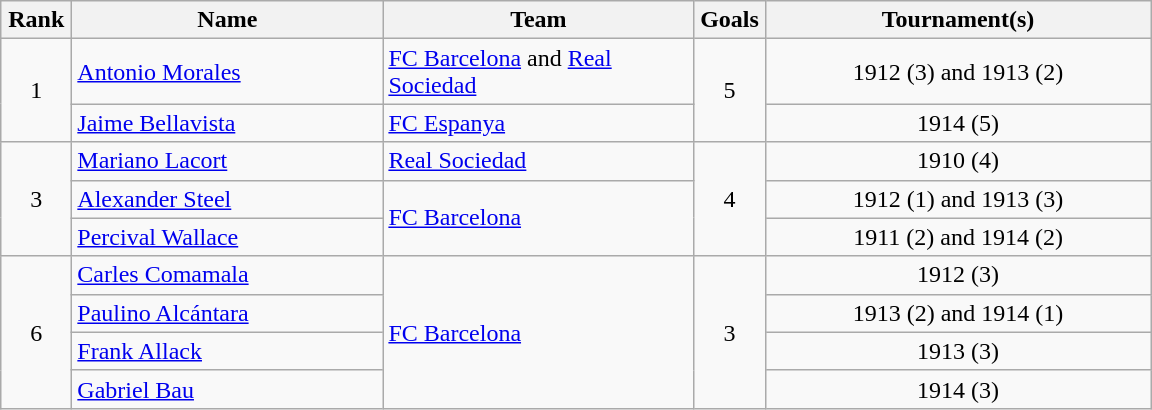<table class="wikitable" style="text-align: center;">
<tr>
<th style="width: 40px;">Rank</th>
<th style="width: 200px;">Name</th>
<th style="width: 200px;">Team</th>
<th style="width: 40px;">Goals</th>
<th style="width: 250px;">Tournament(s)</th>
</tr>
<tr>
<td rowspan="2">1</td>
<td align="left"> <a href='#'>Antonio Morales</a></td>
<td align="left"><a href='#'>FC Barcelona</a> and <a href='#'>Real Sociedad</a></td>
<td rowspan="2">5</td>
<td>1912 (3) and 1913 (2)</td>
</tr>
<tr>
<td align="left"> <a href='#'>Jaime Bellavista</a></td>
<td align="left"><a href='#'>FC Espanya</a></td>
<td>1914 (5)</td>
</tr>
<tr>
<td rowspan="3">3</td>
<td align="left"> <a href='#'>Mariano Lacort</a></td>
<td align="left"><a href='#'>Real Sociedad</a></td>
<td rowspan="3">4</td>
<td>1910 (4)</td>
</tr>
<tr>
<td align="left"> <a href='#'>Alexander Steel</a></td>
<td rowspan="2" align="left"><a href='#'>FC Barcelona</a></td>
<td>1912 (1) and 1913 (3)</td>
</tr>
<tr>
<td align="left"> <a href='#'>Percival Wallace</a></td>
<td>1911 (2) and 1914 (2)</td>
</tr>
<tr>
<td rowspan="4">6</td>
<td align="left"> <a href='#'>Carles Comamala</a></td>
<td rowspan="4" align="left"><a href='#'>FC Barcelona</a></td>
<td rowspan="4">3</td>
<td>1912 (3)</td>
</tr>
<tr>
<td align="left"> <a href='#'>Paulino Alcántara</a></td>
<td>1913 (2) and 1914 (1)</td>
</tr>
<tr>
<td align="left"> <a href='#'>Frank Allack</a></td>
<td>1913 (3)</td>
</tr>
<tr>
<td align="left"> <a href='#'>Gabriel Bau</a></td>
<td>1914 (3)</td>
</tr>
</table>
